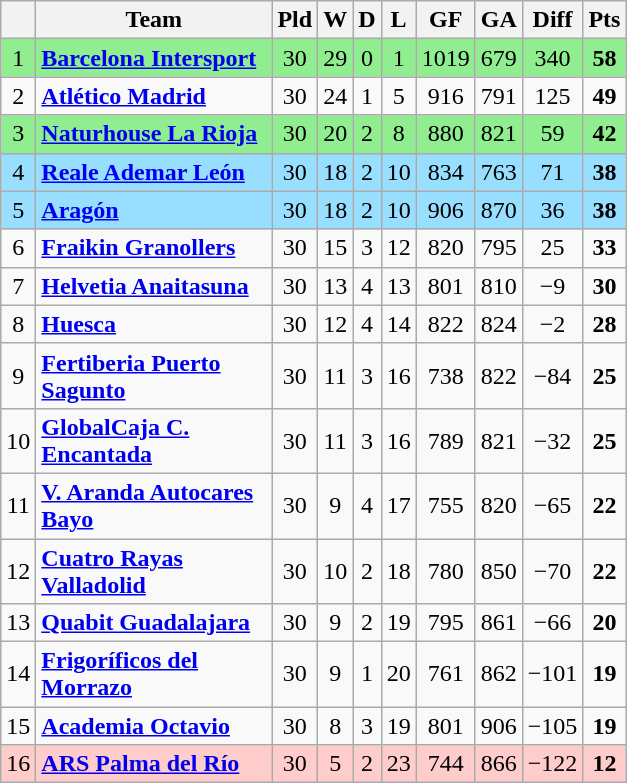<table class="wikitable sortable" style="text-align:center">
<tr>
<th></th>
<th width="150">Team</th>
<th>Pld</th>
<th>W</th>
<th>D</th>
<th>L</th>
<th>GF</th>
<th>GA</th>
<th>Diff</th>
<th>Pts</th>
</tr>
<tr style="background: #90EE90;">
<td>1</td>
<td align="left"><strong><a href='#'>Barcelona Intersport</a></strong></td>
<td>30</td>
<td>29</td>
<td>0</td>
<td>1</td>
<td>1019</td>
<td>679</td>
<td>340</td>
<td><strong>58</strong></td>
</tr>
<tr>
<td>2</td>
<td align="left"><strong><a href='#'>Atlético Madrid</a></strong></td>
<td>30</td>
<td>24</td>
<td>1</td>
<td>5</td>
<td>916</td>
<td>791</td>
<td>125</td>
<td><strong>49</strong></td>
</tr>
<tr style="background: #90EE90;">
<td>3</td>
<td align="left"><strong><a href='#'>Naturhouse La Rioja</a></strong></td>
<td>30</td>
<td>20</td>
<td>2</td>
<td>8</td>
<td>880</td>
<td>821</td>
<td>59</td>
<td><strong>42</strong></td>
</tr>
<tr style="background: #97DEFF;">
<td>4</td>
<td align="left"><strong><a href='#'>Reale Ademar León</a></strong></td>
<td>30</td>
<td>18</td>
<td>2</td>
<td>10</td>
<td>834</td>
<td>763</td>
<td>71</td>
<td><strong>38</strong></td>
</tr>
<tr style="background: #97DEFF;">
<td>5</td>
<td align="left"><strong><a href='#'>Aragón</a></strong></td>
<td>30</td>
<td>18</td>
<td>2</td>
<td>10</td>
<td>906</td>
<td>870</td>
<td>36</td>
<td><strong>38</strong></td>
</tr>
<tr>
<td>6</td>
<td align="left"><strong><a href='#'>Fraikin Granollers</a></strong></td>
<td>30</td>
<td>15</td>
<td>3</td>
<td>12</td>
<td>820</td>
<td>795</td>
<td>25</td>
<td><strong>33</strong></td>
</tr>
<tr>
<td>7</td>
<td align="left"><strong><a href='#'>Helvetia Anaitasuna</a></strong></td>
<td>30</td>
<td>13</td>
<td>4</td>
<td>13</td>
<td>801</td>
<td>810</td>
<td>−9</td>
<td><strong>30</strong></td>
</tr>
<tr>
<td>8</td>
<td align="left"><strong><a href='#'>Huesca</a></strong></td>
<td>30</td>
<td>12</td>
<td>4</td>
<td>14</td>
<td>822</td>
<td>824</td>
<td>−2</td>
<td><strong>28</strong></td>
</tr>
<tr>
<td>9</td>
<td align="left"><strong><a href='#'>Fertiberia Puerto Sagunto</a></strong></td>
<td>30</td>
<td>11</td>
<td>3</td>
<td>16</td>
<td>738</td>
<td>822</td>
<td>−84</td>
<td><strong>25</strong></td>
</tr>
<tr>
<td>10</td>
<td align="left"><strong><a href='#'>GlobalCaja C. Encantada</a></strong></td>
<td>30</td>
<td>11</td>
<td>3</td>
<td>16</td>
<td>789</td>
<td>821</td>
<td>−32</td>
<td><strong>25</strong></td>
</tr>
<tr>
<td>11</td>
<td align="left"><strong><a href='#'>V. Aranda Autocares Bayo</a></strong></td>
<td>30</td>
<td>9</td>
<td>4</td>
<td>17</td>
<td>755</td>
<td>820</td>
<td>−65</td>
<td><strong>22</strong></td>
</tr>
<tr>
<td>12</td>
<td align="left"><strong><a href='#'>Cuatro Rayas Valladolid</a></strong></td>
<td>30</td>
<td>10</td>
<td>2</td>
<td>18</td>
<td>780</td>
<td>850</td>
<td>−70</td>
<td><strong>22</strong></td>
</tr>
<tr>
<td>13</td>
<td align="left"><strong><a href='#'>Quabit Guadalajara</a></strong></td>
<td>30</td>
<td>9</td>
<td>2</td>
<td>19</td>
<td>795</td>
<td>861</td>
<td>−66</td>
<td><strong>20</strong></td>
</tr>
<tr>
<td>14</td>
<td align="left"><strong><a href='#'>Frigoríficos del Morrazo</a></strong></td>
<td>30</td>
<td>9</td>
<td>1</td>
<td>20</td>
<td>761</td>
<td>862</td>
<td>−101</td>
<td><strong>19</strong></td>
</tr>
<tr>
<td>15</td>
<td align="left"><strong><a href='#'>Academia Octavio</a></strong></td>
<td>30</td>
<td>8</td>
<td>3</td>
<td>19</td>
<td>801</td>
<td>906</td>
<td>−105</td>
<td><strong>19</strong></td>
</tr>
<tr style="background: #FFCCCC;">
<td>16</td>
<td align="left"><strong><a href='#'>ARS Palma del Río</a></strong></td>
<td>30</td>
<td>5</td>
<td>2</td>
<td>23</td>
<td>744</td>
<td>866</td>
<td>−122</td>
<td><strong>12</strong></td>
</tr>
</table>
